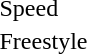<table>
<tr>
<td>Speed</td>
<td></td>
<td></td>
<td></td>
</tr>
<tr>
<td>Freestyle</td>
<td></td>
<td></td>
<td></td>
</tr>
</table>
